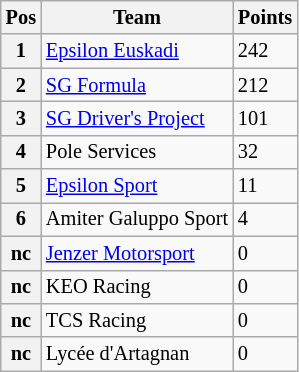<table class="wikitable" style="font-size:85%">
<tr>
<th>Pos</th>
<th>Team</th>
<th>Points</th>
</tr>
<tr>
<th>1</th>
<td> <a href='#'>Epsilon Euskadi</a></td>
<td>242</td>
</tr>
<tr>
<th>2</th>
<td> <a href='#'>SG Formula</a></td>
<td>212</td>
</tr>
<tr>
<th>3</th>
<td> <a href='#'>SG Driver's Project</a></td>
<td>101</td>
</tr>
<tr>
<th>4</th>
<td> Pole Services</td>
<td>32</td>
</tr>
<tr>
<th>5</th>
<td> <a href='#'>Epsilon Sport</a></td>
<td>11</td>
</tr>
<tr>
<th>6</th>
<td> Amiter Galuppo Sport</td>
<td>4</td>
</tr>
<tr>
<th>nc</th>
<td> <a href='#'>Jenzer Motorsport</a></td>
<td>0</td>
</tr>
<tr>
<th>nc</th>
<td> KEO Racing</td>
<td>0</td>
</tr>
<tr>
<th>nc</th>
<td> TCS Racing</td>
<td>0</td>
</tr>
<tr>
<th>nc</th>
<td> Lycée d'Artagnan</td>
<td>0</td>
</tr>
</table>
